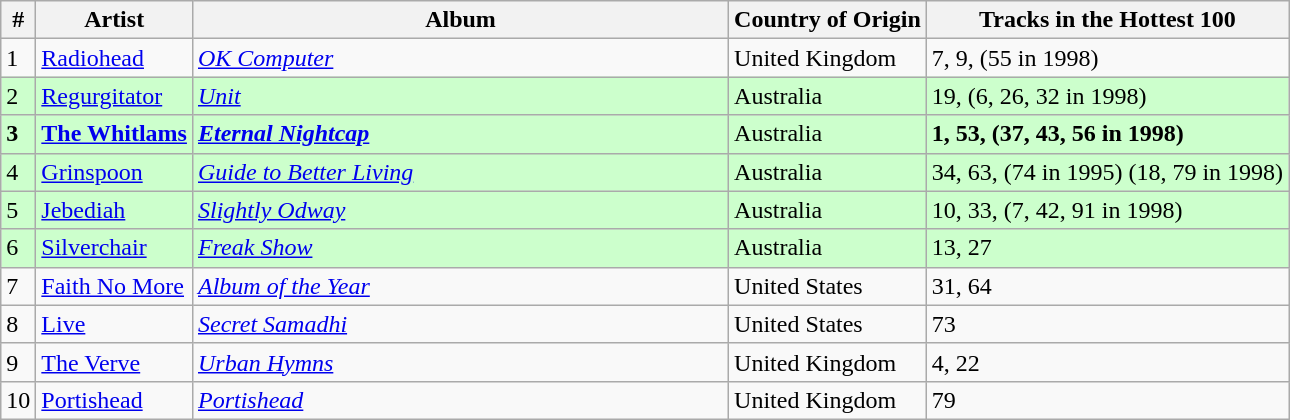<table class="wikitable">
<tr>
<th>#</th>
<th>Artist</th>
<th style="width:350px;">Album</th>
<th>Country of Origin</th>
<th>Tracks in the Hottest 100</th>
</tr>
<tr>
<td>1</td>
<td><a href='#'>Radiohead</a></td>
<td><em><a href='#'>OK Computer</a></em></td>
<td>United Kingdom</td>
<td>7, 9, (55 in 1998)</td>
</tr>
<tr style="background:#ccffcc">
<td>2</td>
<td><a href='#'>Regurgitator</a></td>
<td><a href='#'><em>Unit</em></a></td>
<td>Australia</td>
<td>19, (6, 26, 32 in 1998)</td>
</tr>
<tr style="background:#ccffcc">
<td><strong>3</strong></td>
<td><strong><a href='#'>The Whitlams</a></strong></td>
<td><strong><em><a href='#'>Eternal Nightcap</a></em></strong></td>
<td>Australia</td>
<td><strong>1, 53, (37, 43, 56 in 1998)</strong></td>
</tr>
<tr style="background:#ccffcc">
<td>4</td>
<td><a href='#'>Grinspoon</a></td>
<td><em><a href='#'>Guide to Better Living</a></em></td>
<td>Australia</td>
<td>34, 63, (74 in 1995) (18, 79 in 1998)</td>
</tr>
<tr style="background:#ccffcc">
<td>5</td>
<td><a href='#'>Jebediah</a></td>
<td><em><a href='#'>Slightly Odway</a></em></td>
<td>Australia</td>
<td>10, 33, (7, 42, 91 in 1998)</td>
</tr>
<tr style="background:#ccffcc">
<td>6</td>
<td><a href='#'>Silverchair</a></td>
<td><a href='#'><em>Freak Show</em></a></td>
<td>Australia</td>
<td>13, 27</td>
</tr>
<tr>
<td>7</td>
<td><a href='#'>Faith No More</a></td>
<td><a href='#'><em>Album of the Year</em></a></td>
<td>United States</td>
<td>31, 64</td>
</tr>
<tr>
<td>8</td>
<td><a href='#'>Live</a></td>
<td><em><a href='#'>Secret Samadhi</a></em></td>
<td>United States</td>
<td>73</td>
</tr>
<tr>
<td>9</td>
<td><a href='#'>The Verve</a></td>
<td><em><a href='#'>Urban Hymns</a></em></td>
<td>United Kingdom</td>
<td>4, 22</td>
</tr>
<tr>
<td>10</td>
<td><a href='#'>Portishead</a></td>
<td><a href='#'><em>Portishead</em></a></td>
<td>United Kingdom</td>
<td>79</td>
</tr>
</table>
